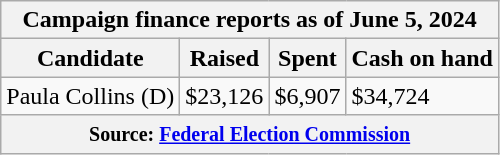<table class="wikitable sortable">
<tr>
<th colspan=4>Campaign finance reports as of June 5, 2024</th>
</tr>
<tr style="text-align:center;">
<th>Candidate</th>
<th>Raised</th>
<th>Spent</th>
<th>Cash on hand</th>
</tr>
<tr>
<td>Paula Collins (D)</td>
<td>$23,126</td>
<td>$6,907</td>
<td>$34,724</td>
</tr>
<tr>
<th colspan="4"><small>Source: <a href='#'>Federal Election Commission</a></small></th>
</tr>
</table>
